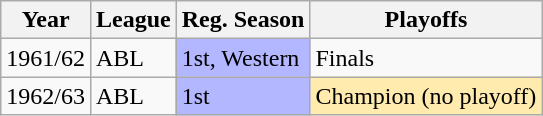<table class="wikitable">
<tr>
<th>Year</th>
<th>League</th>
<th>Reg. Season</th>
<th>Playoffs</th>
</tr>
<tr>
<td>1961/62</td>
<td>ABL</td>
<td bgcolor="B3B7FF">1st, Western</td>
<td>Finals</td>
</tr>
<tr>
<td>1962/63</td>
<td>ABL</td>
<td bgcolor="B3B7FF">1st</td>
<td bgcolor="FFEBAD">Champion (no playoff)</td>
</tr>
</table>
